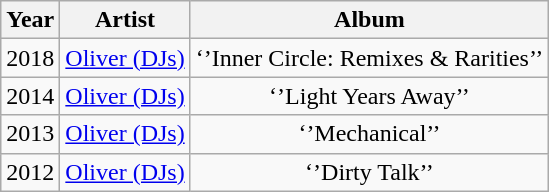<table class="wikitable plainrowheaders" style="text-align:center;">
<tr>
<th scope="col">Year</th>
<th scope="col">Artist</th>
<th scope="col">Album</th>
</tr>
<tr>
<td>2018</td>
<td><a href='#'>Oliver (DJs)</a></td>
<td>‘’Inner Circle: Remixes & Rarities’’</td>
</tr>
<tr>
<td>2014</td>
<td><a href='#'>Oliver (DJs)</a></td>
<td>‘’Light Years Away’’</td>
</tr>
<tr>
<td>2013</td>
<td><a href='#'>Oliver (DJs)</a></td>
<td>‘’Mechanical’’</td>
</tr>
<tr>
<td>2012</td>
<td><a href='#'>Oliver (DJs)</a></td>
<td>‘’Dirty Talk’’</td>
</tr>
</table>
